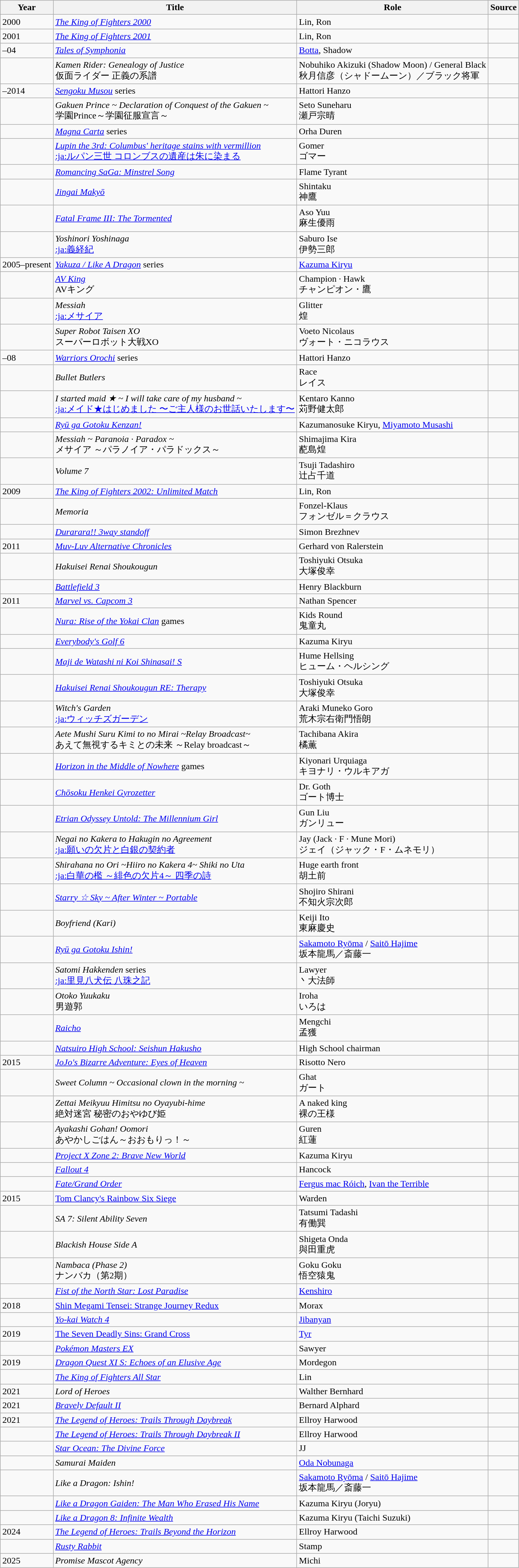<table class="wikitable sortable plainrowheaders">
<tr>
<th>Year</th>
<th>Title</th>
<th>Role</th>
<th class="unsortable">Source</th>
</tr>
<tr>
<td>2000</td>
<td><em><a href='#'>The King of Fighters 2000</a></em></td>
<td>Lin, Ron</td>
<td></td>
</tr>
<tr>
<td>2001</td>
<td><em><a href='#'>The King of Fighters 2001</a></em></td>
<td>Lin, Ron</td>
<td></td>
</tr>
<tr>
<td>–04</td>
<td><em><a href='#'>Tales of Symphonia</a></em></td>
<td><a href='#'>Botta</a>, Shadow</td>
<td></td>
</tr>
<tr>
<td></td>
<td><em>Kamen Rider: Genealogy of Justice</em><br>仮面ライダー 正義の系譜</td>
<td>Nobuhiko Akizuki (Shadow Moon) / General Black<br>秋月信彦（シャドームーン）／ブラック将軍</td>
<td></td>
</tr>
<tr>
<td>–2014</td>
<td><em><a href='#'>Sengoku Musou</a></em> series</td>
<td>Hattori Hanzo</td>
<td></td>
</tr>
<tr>
<td></td>
<td><em>Gakuen Prince ~ Declaration of Conquest of the Gakuen ~</em><br>学園Prince～学園征服宣言～</td>
<td>Seto Suneharu<br>瀬戸宗晴</td>
<td></td>
</tr>
<tr>
<td></td>
<td><em><a href='#'>Magna Carta</a></em> series</td>
<td>Orha Duren</td>
<td></td>
</tr>
<tr>
<td></td>
<td><em><a href='#'>Lupin the 3rd: Columbus' heritage stains with vermillion</a></em><br><a href='#'>:ja:ルパン三世 コロンブスの遺産は朱に染まる</a></td>
<td>Gomer<br>ゴマー</td>
<td></td>
</tr>
<tr>
<td></td>
<td><em><a href='#'>Romancing SaGa: Minstrel Song</a></em></td>
<td>Flame Tyrant</td>
<td></td>
</tr>
<tr>
<td></td>
<td><em><a href='#'>Jingai Makyō</a></em></td>
<td>Shintaku<br>神鷹</td>
<td></td>
</tr>
<tr>
<td></td>
<td><em><a href='#'>Fatal Frame III: The Tormented</a></em></td>
<td>Aso Yuu<br>麻生優雨</td>
<td></td>
</tr>
<tr>
<td></td>
<td><em>Yoshinori Yoshinaga</em><br><a href='#'>:ja:義経紀</a></td>
<td>Saburo Ise<br>伊勢三郎</td>
<td></td>
</tr>
<tr>
<td>2005–present</td>
<td><em><a href='#'>Yakuza / Like A Dragon</a></em> series</td>
<td><a href='#'>Kazuma Kiryu</a></td>
<td></td>
</tr>
<tr>
<td></td>
<td><em><a href='#'>AV King</a></em><br>AVキング</td>
<td>Champion · Hawk<br>チャンピオン・鷹</td>
<td></td>
</tr>
<tr>
<td></td>
<td><em>Messiah</em><br><a href='#'>:ja:メサイア</a></td>
<td>Glitter<br>煌</td>
<td></td>
</tr>
<tr>
<td></td>
<td><em>Super Robot Taisen XO</em><br>スーパーロボット大戦XO</td>
<td>Voeto Nicolaus<br>ヴォート・ニコラウス</td>
<td></td>
</tr>
<tr>
<td>–08</td>
<td><em><a href='#'>Warriors Orochi</a></em> series</td>
<td>Hattori Hanzo</td>
<td></td>
</tr>
<tr>
<td></td>
<td><em>Bullet Butlers</em> </td>
<td>Race<br>レイス</td>
<td></td>
</tr>
<tr>
<td></td>
<td><em>I started maid ★ ~ I will take care of my husband ~</em><br><a href='#'>:ja:メイド★はじめました 〜ご主人様のお世話いたします〜</a></td>
<td>Kentaro Kanno<br>苅野健太郎</td>
<td></td>
</tr>
<tr>
<td></td>
<td><em><a href='#'>Ryū ga Gotoku Kenzan!</a></em></td>
<td>Kazumanosuke Kiryu, <a href='#'>Miyamoto Musashi</a></td>
<td></td>
</tr>
<tr>
<td></td>
<td><em>Messiah ~ Paranoia · Paradox ~</em><br>メサイア ～パラノイア・パラドックス～</td>
<td>Shimajima Kira<br>蓜島煌</td>
<td></td>
</tr>
<tr>
<td></td>
<td><em>Volume 7</em></td>
<td>Tsuji Tadashiro<br>辻占千道</td>
<td></td>
</tr>
<tr>
<td>2009</td>
<td><em><a href='#'>The King of Fighters 2002: Unlimited Match</a></em></td>
<td>Lin, Ron</td>
<td></td>
</tr>
<tr>
<td></td>
<td><em>Memoria</em></td>
<td>Fonzel-Klaus<br>フォンゼル＝クラウス</td>
<td></td>
</tr>
<tr>
<td></td>
<td><em><a href='#'>Durarara!! 3way standoff</a></em></td>
<td>Simon Brezhnev</td>
<td></td>
</tr>
<tr>
<td>2011</td>
<td><em><a href='#'>Muv-Luv Alternative Chronicles</a></em></td>
<td>Gerhard von Ralerstein</td>
<td></td>
</tr>
<tr>
<td></td>
<td><em>Hakuisei Renai Shoukougun</em></td>
<td>Toshiyuki Otsuka<br>大塚俊幸</td>
<td></td>
</tr>
<tr>
<td></td>
<td><em><a href='#'>Battlefield 3</a></em></td>
<td>Henry Blackburn</td>
<td></td>
</tr>
<tr>
<td>2011</td>
<td><em><a href='#'>Marvel vs. Capcom 3</a></em></td>
<td>Nathan Spencer</td>
<td></td>
</tr>
<tr>
<td></td>
<td><em><a href='#'>Nura: Rise of the Yokai Clan</a></em> games</td>
<td>Kids Round<br>鬼童丸</td>
<td></td>
</tr>
<tr>
<td></td>
<td><em><a href='#'>Everybody's Golf 6</a></em></td>
<td>Kazuma Kiryu</td>
<td></td>
</tr>
<tr>
<td></td>
<td><em><a href='#'>Maji de Watashi ni Koi Shinasai! S</a></em> </td>
<td>Hume Hellsing<br>ヒューム・ヘルシング</td>
<td></td>
</tr>
<tr>
<td></td>
<td><em><a href='#'>Hakuisei Renai Shoukougun RE: Therapy</a></em></td>
<td>Toshiyuki Otsuka<br>大塚俊幸</td>
<td></td>
</tr>
<tr>
<td></td>
<td><em>Witch's Garden</em><br><a href='#'>:ja:ウィッチズガーデン</a> </td>
<td>Araki Muneko Goro<br>荒木宗右衛門悟朗</td>
<td></td>
</tr>
<tr>
<td></td>
<td><em>Aete Mushi Suru Kimi to no Mirai ~Relay Broadcast~</em><br>あえて無視するキミとの未来 ～Relay broadcast～</td>
<td>Tachibana Akira<br>橘薫</td>
<td></td>
</tr>
<tr>
<td></td>
<td><em><a href='#'>Horizon in the Middle of Nowhere</a></em> games</td>
<td>Kiyonari Urquiaga<br>キヨナリ・ウルキアガ</td>
<td></td>
</tr>
<tr>
<td></td>
<td><em><a href='#'>Chōsoku Henkei Gyrozetter</a></em></td>
<td>Dr. Goth<br>ゴート博士</td>
<td></td>
</tr>
<tr>
<td></td>
<td><em><a href='#'>Etrian Odyssey Untold: The Millennium Girl</a></em></td>
<td>Gun Liu<br>ガンリュー</td>
<td></td>
</tr>
<tr>
<td></td>
<td><em>Negai no Kakera to Hakugin no Agreement</em><br><a href='#'>:ja:願いの欠片と白銀の契約者</a></td>
<td>Jay (Jack · F · Mune Mori)<br>ジェイ（ジャック・F・ムネモリ）</td>
<td></td>
</tr>
<tr>
<td></td>
<td><em>Shirahana no Ori ~Hiiro no Kakera 4~ Shiki no Uta </em><br><a href='#'>:ja:白華の檻 ～緋色の欠片4～ 四季の詩</a></td>
<td>Huge earth front<br>胡土前</td>
<td></td>
</tr>
<tr>
<td></td>
<td><em><a href='#'>Starry ☆ Sky ~ After Winter ~ Portable</a></em></td>
<td>Shojiro Shirani<br>不知火宗次郎</td>
<td></td>
</tr>
<tr>
<td></td>
<td><em>Boyfriend (Kari)</em></td>
<td>Keiji Ito<br>東麻慶史</td>
<td></td>
</tr>
<tr>
<td></td>
<td><em><a href='#'>Ryū ga Gotoku Ishin!</a></em></td>
<td><a href='#'>Sakamoto Ryōma</a> / <a href='#'>Saitō Hajime</a><br>坂本龍馬／斎藤一</td>
<td></td>
</tr>
<tr>
<td></td>
<td><em>Satomi Hakkenden</em> series<br><a href='#'>:ja:里見八犬伝 八珠之記</a></td>
<td>Lawyer<br>丶大法師</td>
<td></td>
</tr>
<tr>
<td></td>
<td><em>Otoko Yuukaku</em><br>男遊郭</td>
<td>Iroha<br>いろは</td>
<td></td>
</tr>
<tr>
<td></td>
<td><em><a href='#'>Raicho</a></em></td>
<td>Mengchi<br>孟獲</td>
<td></td>
</tr>
<tr>
<td></td>
<td><em><a href='#'>Natsuiro High School: Seishun Hakusho</a></em></td>
<td>High School chairman</td>
<td></td>
</tr>
<tr>
<td>2015</td>
<td><em><a href='#'>JoJo's Bizarre Adventure: Eyes of Heaven</a></em></td>
<td>Risotto Nero</td>
<td></td>
</tr>
<tr>
<td></td>
<td><em>Sweet Column ~ Occasional clown in the morning ~</em></td>
<td>Ghat<br>ガート</td>
<td></td>
</tr>
<tr>
<td></td>
<td><em>Zettai Meikyuu Himitsu no Oyayubi-hime</em><br>絶対迷宮 秘密のおやゆび姫</td>
<td>A naked king<br>裸の王様</td>
<td></td>
</tr>
<tr>
<td></td>
<td><em>Ayakashi Gohan! Oomori</em><br>あやかしごはん～おおもりっ！～</td>
<td>Guren<br>紅蓮</td>
<td></td>
</tr>
<tr>
<td></td>
<td><em><a href='#'>Project X Zone 2: Brave New World</a></em></td>
<td>Kazuma Kiryu</td>
<td></td>
</tr>
<tr>
<td></td>
<td><em><a href='#'>Fallout 4</a></em></td>
<td>Hancock</td>
<td></td>
</tr>
<tr>
<td></td>
<td><em><a href='#'>Fate/Grand Order</a></em></td>
<td><a href='#'>Fergus mac Róich</a>, <a href='#'>Ivan the Terrible</a></td>
<td></td>
</tr>
<tr>
<td>2015</td>
<td><a href='#'>Tom Clancy's Rainbow Six Siege</a></td>
<td>Warden</td>
<td></td>
</tr>
<tr>
<td></td>
<td><em>SA 7: Silent Ability Seven</em></td>
<td>Tatsumi Tadashi<br>有働巽</td>
<td></td>
</tr>
<tr>
<td></td>
<td><em>Blackish House Side A</em></td>
<td>Shigeta Onda<br>與田重虎</td>
<td></td>
</tr>
<tr>
<td></td>
<td><em>Nambaca (Phase 2)</em><br>ナンバカ（第2期）</td>
<td>Goku Goku<br>悟空猿鬼</td>
<td></td>
</tr>
<tr>
<td></td>
<td><em><a href='#'>Fist of the North Star: Lost Paradise</a></em></td>
<td><a href='#'>Kenshiro</a></td>
<td></td>
</tr>
<tr>
<td>2018</td>
<td><a href='#'>Shin Megami Tensei: Strange Journey Redux</a></td>
<td>Morax</td>
<td></td>
</tr>
<tr>
<td></td>
<td><em><a href='#'>Yo-kai Watch 4</a></em></td>
<td><a href='#'>Jibanyan</a></td>
</tr>
<tr>
<td>2019</td>
<td><a href='#'>The Seven Deadly Sins: Grand Cross</a></td>
<td><a href='#'>Tyr</a></td>
<td></td>
</tr>
<tr>
<td></td>
<td><em><a href='#'>Pokémon Masters EX</a></em></td>
<td>Sawyer</td>
<td></td>
</tr>
<tr>
<td>2019</td>
<td><em><a href='#'>Dragon Quest XI S: Echoes of an Elusive Age</a> </em></td>
<td>Mordegon</td>
<td></td>
</tr>
<tr>
<td></td>
<td><em><a href='#'>The King of Fighters All Star</a></em></td>
<td>Lin</td>
<td></td>
</tr>
<tr>
<td>2021</td>
<td><em>Lord of Heroes</em></td>
<td>Walther Bernhard</td>
<td></td>
</tr>
<tr>
<td>2021</td>
<td><em><a href='#'>Bravely Default II</a></em></td>
<td>Bernard Alphard</td>
<td></td>
</tr>
<tr>
<td>2021</td>
<td><em><a href='#'>The Legend of Heroes: Trails Through Daybreak</a></em></td>
<td>Ellroy Harwood</td>
<td></td>
</tr>
<tr>
<td></td>
<td><em><a href='#'>The Legend of Heroes: Trails Through Daybreak II</a></em></td>
<td>Ellroy Harwood</td>
<td></td>
</tr>
<tr>
<td></td>
<td><em><a href='#'>Star Ocean: The Divine Force</a></em></td>
<td>JJ</td>
<td></td>
</tr>
<tr>
<td></td>
<td><em>Samurai Maiden</em></td>
<td><a href='#'>Oda Nobunaga</a></td>
<td></td>
</tr>
<tr>
<td></td>
<td><em>Like a Dragon: Ishin!</em></td>
<td><a href='#'>Sakamoto Ryōma</a> / <a href='#'>Saitō Hajime</a><br>坂本龍馬／斎藤一</td>
<td></td>
</tr>
<tr>
<td></td>
<td><em><a href='#'>Like a Dragon Gaiden: The Man Who Erased His Name</a></em></td>
<td>Kazuma Kiryu (Joryu)</td>
</tr>
<tr>
<td></td>
<td><em><a href='#'>Like a Dragon 8: Infinite Wealth</a></em></td>
<td>Kazuma Kiryu (Taichi Suzuki)</td>
<td></td>
</tr>
<tr>
<td>2024</td>
<td><em><a href='#'>The Legend of Heroes: Trails Beyond the Horizon</a></em></td>
<td>Ellroy Harwood</td>
<td></td>
</tr>
<tr>
<td></td>
<td><em><a href='#'>Rusty Rabbit</a></em></td>
<td>Stamp</td>
<td></td>
</tr>
<tr>
<td>2025</td>
<td><em>Promise Mascot Agency</em></td>
<td>Michi</td>
<td></td>
</tr>
</table>
